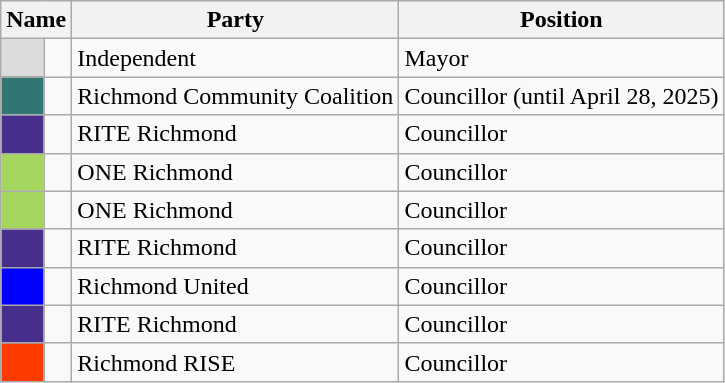<table class="wikitable sortable">
<tr>
<th colspan="2">Name</th>
<th>Party</th>
<th>Position</th>
</tr>
<tr>
<td style="background:gainsboro"></td>
<td></td>
<td>Independent</td>
<td>Mayor</td>
</tr>
<tr>
<td bgcolor=#307672> </td>
<td></td>
<td>Richmond Community Coalition</td>
<td>Councillor (until April 28, 2025)</td>
</tr>
<tr>
<td bgcolor=#472D8C> </td>
<td></td>
<td>RITE Richmond</td>
<td>Councillor</td>
</tr>
<tr>
<td bgcolor=#a4d65e> </td>
<td></td>
<td>ONE Richmond</td>
<td>Councillor</td>
</tr>
<tr>
<td bgcolor=#a4d65e> </td>
<td></td>
<td>ONE Richmond</td>
<td>Councillor</td>
</tr>
<tr>
<td bgcolor=#472D8C> </td>
<td></td>
<td>RITE Richmond</td>
<td>Councillor</td>
</tr>
<tr>
<td bgcolor=#0000FF> </td>
<td></td>
<td>Richmond United</td>
<td>Councillor</td>
</tr>
<tr>
<td bgcolor=#472D8C> </td>
<td></td>
<td>RITE Richmond</td>
<td>Councillor</td>
</tr>
<tr>
<td bgcolor=#FF3C00> </td>
<td></td>
<td>Richmond RISE</td>
<td>Councillor</td>
</tr>
</table>
